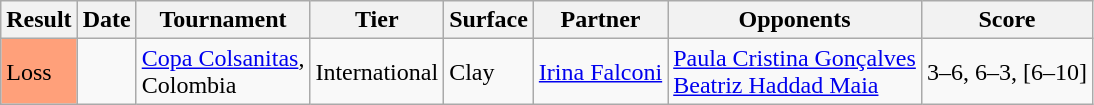<table class="wikitable">
<tr>
<th>Result</th>
<th>Date</th>
<th>Tournament</th>
<th>Tier</th>
<th>Surface</th>
<th>Partner</th>
<th>Opponents</th>
<th>Score</th>
</tr>
<tr>
<td bgcolor=ffa07a>Loss</td>
<td><a href='#'></a></td>
<td><a href='#'>Copa Colsanitas</a>, <br>Colombia</td>
<td>International</td>
<td>Clay</td>
<td> <a href='#'>Irina Falconi</a></td>
<td> <a href='#'>Paula Cristina Gonçalves</a> <br>  <a href='#'>Beatriz Haddad Maia</a></td>
<td>3–6, 6–3, [6–10]</td>
</tr>
</table>
